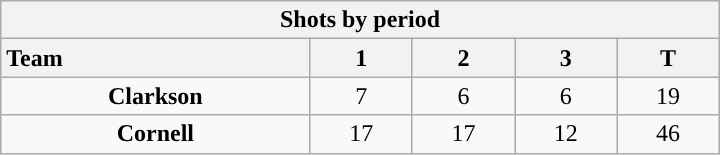<table class="wikitable" style="width:30em; text-align:right;">
<tr>
<th colspan=5>Shots by period</th>
</tr>
<tr>
<th style="width:10em; text-align:left;">Team</th>
<th style="width:3em;">1</th>
<th style="width:3em;">2</th>
<th style="width:3em;">3</th>
<th style="width:3em;">T</th>
</tr>
<tr>
<td align=center><strong>Clarkson</strong></td>
<td align=center>7</td>
<td align=center>6</td>
<td align=center>6</td>
<td align=center>19</td>
</tr>
<tr>
<td align=center><strong>Cornell</strong></td>
<td align=center>17</td>
<td align=center>17</td>
<td align=center>12</td>
<td align=center>46</td>
</tr>
</table>
